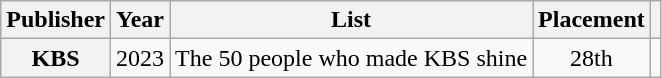<table class="wikitable plainrowheaders sortable">
<tr>
<th scope="col">Publisher</th>
<th scope="col">Year</th>
<th scope="col">List</th>
<th scope="col">Placement</th>
<th scope="col" class="unsortable"></th>
</tr>
<tr>
<th scope="row">KBS</th>
<td>2023</td>
<td>The 50 people who made KBS shine</td>
<td style="text-align:center">28th</td>
<td style="text-align:center"></td>
</tr>
</table>
